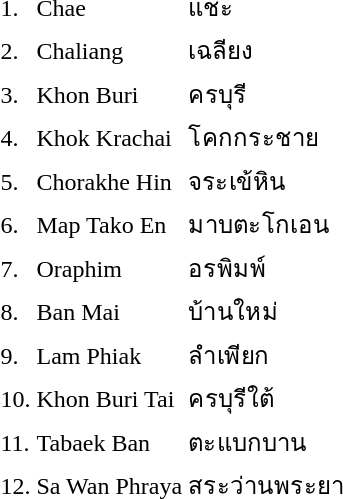<table>
<tr>
<td>1.</td>
<td>Chae</td>
<td>แชะ</td>
<td></td>
</tr>
<tr>
<td>2.</td>
<td>Chaliang</td>
<td>เฉลียง</td>
<td></td>
</tr>
<tr>
<td>3.</td>
<td>Khon Buri</td>
<td>ครบุรี</td>
<td></td>
</tr>
<tr>
<td>4.</td>
<td>Khok Krachai</td>
<td>โคกกระชาย</td>
<td></td>
</tr>
<tr>
<td>5.</td>
<td>Chorakhe Hin</td>
<td>จระเข้หิน</td>
<td></td>
</tr>
<tr>
<td>6.</td>
<td>Map Tako En</td>
<td>มาบตะโกเอน</td>
<td></td>
</tr>
<tr>
<td>7.</td>
<td>Oraphim</td>
<td>อรพิมพ์</td>
<td></td>
</tr>
<tr>
<td>8.</td>
<td>Ban Mai</td>
<td>บ้านใหม่</td>
<td></td>
</tr>
<tr>
<td>9.</td>
<td>Lam Phiak</td>
<td>ลำเพียก</td>
<td></td>
</tr>
<tr>
<td>10.</td>
<td>Khon Buri Tai</td>
<td>ครบุรีใต้</td>
<td></td>
</tr>
<tr>
<td>11.</td>
<td>Tabaek Ban</td>
<td>ตะแบกบาน</td>
<td></td>
</tr>
<tr>
<td>12.</td>
<td>Sa Wan Phraya</td>
<td>สระว่านพระยา</td>
<td></td>
</tr>
</table>
